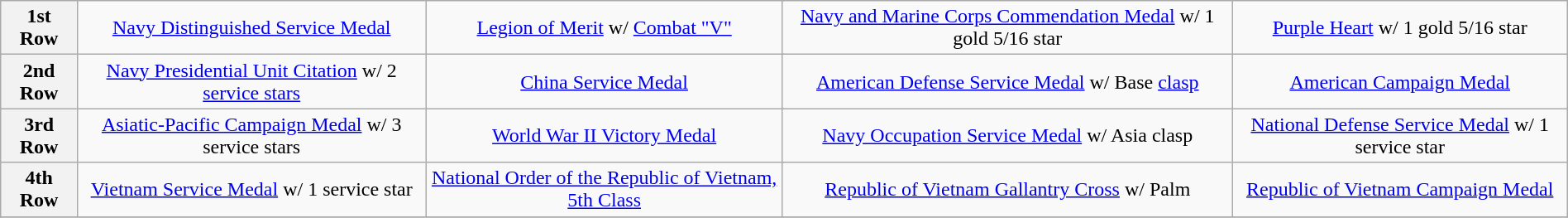<table class="wikitable" style="margin:1em auto; text-align:center;">
<tr>
<th>1st Row</th>
<td colspan="4"><a href='#'>Navy Distinguished Service Medal</a></td>
<td colspan="4"><a href='#'>Legion of Merit</a> w/ <a href='#'>Combat "V"</a></td>
<td colspan="4"><a href='#'>Navy and Marine Corps Commendation Medal</a> w/ 1 gold 5/16 star</td>
<td colspan="4"><a href='#'>Purple Heart</a> w/ 1 gold 5/16 star</td>
</tr>
<tr>
<th>2nd Row</th>
<td colspan="4"><a href='#'>Navy Presidential Unit Citation</a> w/ 2 <a href='#'>service stars</a></td>
<td colspan="4"><a href='#'>China Service Medal</a></td>
<td colspan="4"><a href='#'>American Defense Service Medal</a> w/ Base <a href='#'>clasp</a></td>
<td colspan="4"><a href='#'>American Campaign Medal</a></td>
</tr>
<tr>
<th>3rd Row</th>
<td colspan="4"><a href='#'>Asiatic-Pacific Campaign Medal</a> w/ 3 service stars</td>
<td colspan="4"><a href='#'>World War II Victory Medal</a></td>
<td colspan="4"><a href='#'>Navy Occupation Service Medal</a> w/ Asia clasp</td>
<td colspan="4"><a href='#'>National Defense Service Medal</a> w/ 1 service star</td>
</tr>
<tr>
<th>4th Row</th>
<td colspan="4"><a href='#'>Vietnam Service Medal</a> w/ 1 service star</td>
<td colspan="4"><a href='#'>National Order of the Republic of Vietnam, 5th Class</a></td>
<td colspan="4"><a href='#'>Republic of Vietnam Gallantry Cross</a> w/ Palm</td>
<td colspan="4"><a href='#'>Republic of Vietnam Campaign Medal</a></td>
</tr>
<tr>
</tr>
</table>
